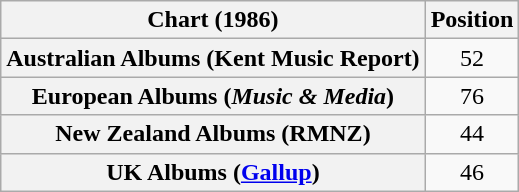<table class="wikitable sortable plainrowheaders" style="text-align:center;">
<tr>
<th scope="col">Chart (1986)</th>
<th scope="col">Position</th>
</tr>
<tr>
<th scope="row">Australian Albums (Kent Music Report)</th>
<td>52</td>
</tr>
<tr>
<th scope="row">European Albums (<em>Music & Media</em>)</th>
<td>76</td>
</tr>
<tr>
<th scope="row">New Zealand Albums (RMNZ)</th>
<td>44</td>
</tr>
<tr>
<th scope="row">UK Albums (<a href='#'>Gallup</a>)</th>
<td>46</td>
</tr>
</table>
